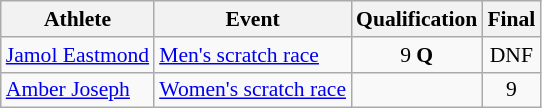<table class="wikitable" style="font-size:90%;">
<tr>
<th>Athlete</th>
<th>Event</th>
<th>Qualification</th>
<th>Final</th>
</tr>
<tr align=center>
<td align=left><a href='#'>Jamol Eastmond</a></td>
<td align=left rowspan=1><a href='#'>Men's scratch race</a></td>
<td>9 <strong>Q</strong></td>
<td>DNF</td>
</tr>
<tr align=center>
<td align=left><a href='#'>Amber Joseph</a></td>
<td align=left rowspan=1><a href='#'>Women's scratch race</a></td>
<td></td>
<td>9</td>
</tr>
</table>
